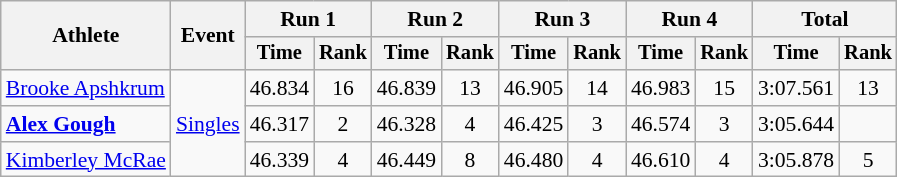<table class="wikitable" style="font-size:90%">
<tr>
<th rowspan="2">Athlete</th>
<th rowspan="2">Event</th>
<th colspan=2>Run 1</th>
<th colspan=2>Run 2</th>
<th colspan=2>Run 3</th>
<th colspan=2>Run 4</th>
<th colspan=2>Total</th>
</tr>
<tr style="font-size:95%">
<th>Time</th>
<th>Rank</th>
<th>Time</th>
<th>Rank</th>
<th>Time</th>
<th>Rank</th>
<th>Time</th>
<th>Rank</th>
<th>Time</th>
<th>Rank</th>
</tr>
<tr align=center>
<td align=left><a href='#'>Brooke Apshkrum</a></td>
<td align=left rowspan="3"><a href='#'>Singles</a></td>
<td>46.834</td>
<td>16</td>
<td>46.839</td>
<td>13</td>
<td>46.905</td>
<td>14</td>
<td>46.983</td>
<td>15</td>
<td>3:07.561</td>
<td>13</td>
</tr>
<tr align=center>
<td align=left><strong><a href='#'>Alex Gough</a></strong></td>
<td>46.317</td>
<td>2</td>
<td>46.328</td>
<td>4</td>
<td>46.425</td>
<td>3</td>
<td>46.574</td>
<td>3</td>
<td>3:05.644</td>
<td></td>
</tr>
<tr align=center>
<td align=left><a href='#'>Kimberley McRae</a></td>
<td>46.339</td>
<td>4</td>
<td>46.449</td>
<td>8</td>
<td>46.480</td>
<td>4</td>
<td>46.610</td>
<td>4</td>
<td>3:05.878</td>
<td>5</td>
</tr>
</table>
